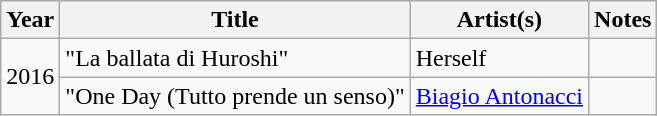<table class="wikitable plainrowheaders sortable">
<tr>
<th scope="col">Year</th>
<th scope="col">Title</th>
<th scope="col">Artist(s)</th>
<th scope="col" class="unsortable">Notes</th>
</tr>
<tr>
<td rowspan="2">2016</td>
<td>"La ballata di Huroshi"</td>
<td>Herself</td>
<td></td>
</tr>
<tr>
<td>"One Day (Tutto prende un senso)"</td>
<td><a href='#'>Biagio Antonacci</a></td>
<td></td>
</tr>
</table>
